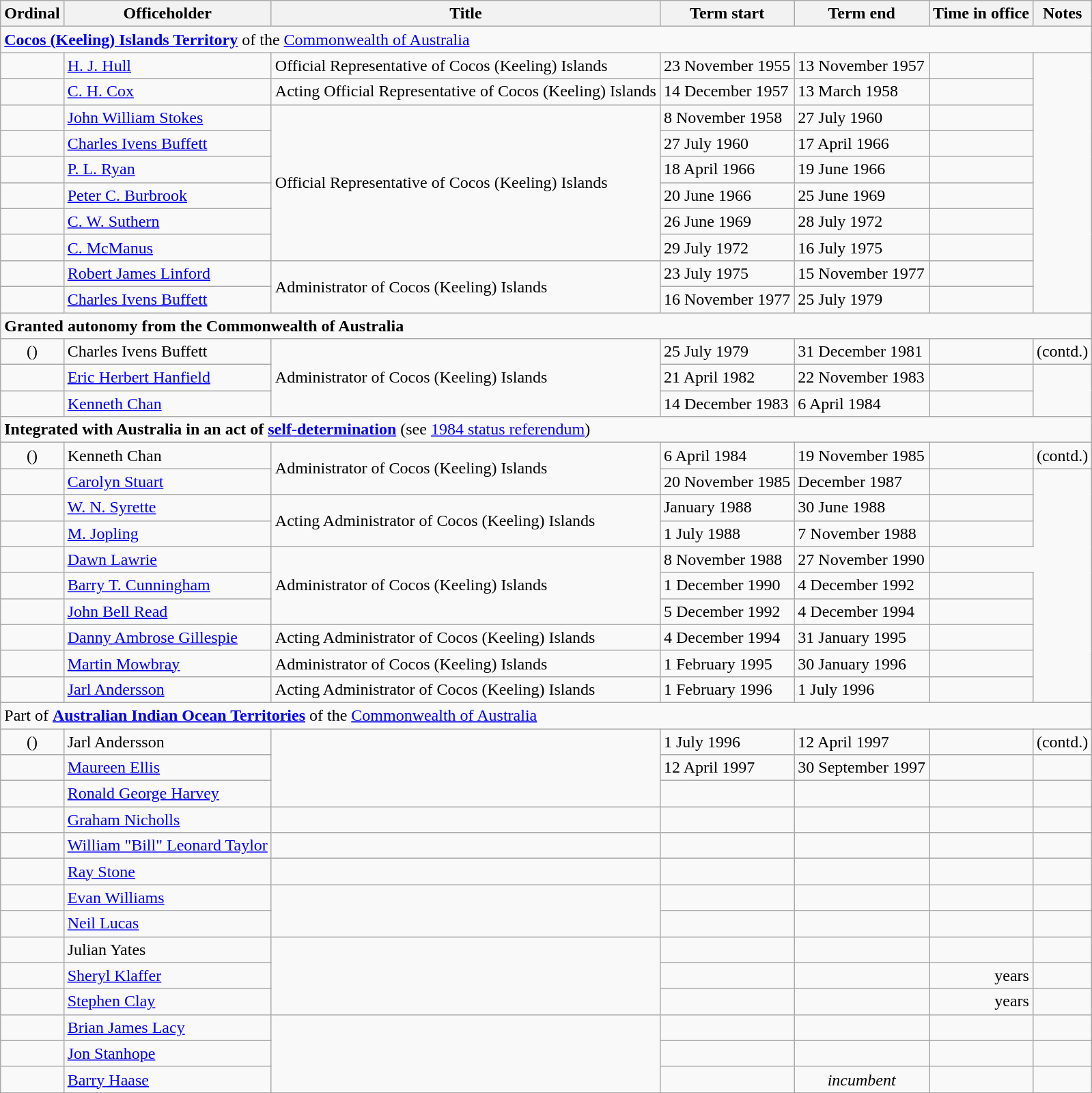<table class="wikitable">
<tr>
<th>Ordinal</th>
<th>Officeholder</th>
<th>Title</th>
<th>Term start</th>
<th>Term end</th>
<th>Time in office</th>
<th>Notes</th>
</tr>
<tr>
<td colspan=7><strong><a href='#'>Cocos (Keeling) Islands Territory</a></strong> of the <a href='#'>Commonwealth of Australia</a></td>
</tr>
<tr>
<td align=center></td>
<td><a href='#'>H. J. Hull</a></td>
<td>Official Representative of Cocos (Keeling) Islands</td>
<td>23 November 1955</td>
<td>13 November 1957</td>
<td></td>
</tr>
<tr>
<td align=center></td>
<td><a href='#'>C. H. Cox</a></td>
<td>Acting Official Representative of Cocos (Keeling) Islands</td>
<td>14 December 1957</td>
<td>13 March 1958</td>
<td></td>
</tr>
<tr>
<td align=center></td>
<td><a href='#'>John William Stokes</a></td>
<td rowspan=6>Official Representative of Cocos (Keeling) Islands</td>
<td>8 November 1958</td>
<td>27 July 1960</td>
<td></td>
</tr>
<tr>
<td align=center></td>
<td><a href='#'>Charles Ivens Buffett</a></td>
<td>27 July 1960</td>
<td>17 April 1966</td>
<td></td>
</tr>
<tr>
<td align=center></td>
<td><a href='#'>P. L. Ryan</a></td>
<td>18 April 1966</td>
<td>19 June 1966</td>
<td></td>
</tr>
<tr>
<td align=center></td>
<td><a href='#'>Peter C. Burbrook</a></td>
<td>20 June 1966</td>
<td>25 June 1969</td>
<td></td>
</tr>
<tr>
<td align=center></td>
<td><a href='#'>C. W. Suthern</a></td>
<td>26 June 1969</td>
<td>28 July 1972</td>
<td></td>
</tr>
<tr>
<td align=center></td>
<td><a href='#'>C. McManus</a></td>
<td>29 July 1972</td>
<td>16 July 1975</td>
<td></td>
</tr>
<tr>
<td align=center></td>
<td><a href='#'>Robert James Linford</a></td>
<td rowspan=2>Administrator of Cocos (Keeling) Islands</td>
<td>23 July 1975</td>
<td>15 November 1977</td>
<td></td>
</tr>
<tr>
<td align=center></td>
<td><a href='#'>Charles Ivens Buffett</a></td>
<td>16 November 1977</td>
<td>25 July 1979</td>
<td></td>
</tr>
<tr>
<td colspan=7><strong>Granted autonomy from the Commonwealth of Australia</strong></td>
</tr>
<tr>
<td align=center>()</td>
<td>Charles Ivens Buffett</td>
<td rowspan=3>Administrator of Cocos (Keeling) Islands</td>
<td>25 July 1979</td>
<td>31 December 1981</td>
<td></td>
<td>(contd.)</td>
</tr>
<tr>
<td align=center></td>
<td><a href='#'>Eric Herbert Hanfield</a></td>
<td>21 April 1982</td>
<td>22 November 1983</td>
<td></td>
</tr>
<tr>
<td align=center></td>
<td><a href='#'>Kenneth Chan</a></td>
<td>14 December 1983</td>
<td>6 April 1984</td>
<td></td>
</tr>
<tr>
<td colspan=7><strong>Integrated with Australia in an act of <a href='#'>self-determination</a></strong> (see <a href='#'>1984 status referendum</a>)</td>
</tr>
<tr>
<td align=center>()</td>
<td>Kenneth Chan</td>
<td rowspan=2>Administrator of Cocos (Keeling) Islands</td>
<td>6 April 1984</td>
<td>19 November 1985</td>
<td></td>
<td>(contd.)</td>
</tr>
<tr>
<td align=center></td>
<td><a href='#'>Carolyn Stuart</a></td>
<td>20 November 1985</td>
<td>December 1987</td>
<td></td>
</tr>
<tr>
<td align=center></td>
<td><a href='#'>W. N. Syrette</a></td>
<td rowspan=2>Acting Administrator of Cocos (Keeling) Islands</td>
<td>January 1988</td>
<td>30 June 1988</td>
<td></td>
</tr>
<tr>
<td align=center></td>
<td><a href='#'>M. Jopling</a></td>
<td>1 July 1988</td>
<td>7 November 1988</td>
<td></td>
</tr>
<tr>
<td align=center></td>
<td><a href='#'>Dawn Lawrie</a></td>
<td rowspan=3>Administrator of Cocos (Keeling) Islands</td>
<td>8 November 1988</td>
<td>27 November 1990</td>
</tr>
<tr>
<td align=center></td>
<td><a href='#'>Barry T. Cunningham</a></td>
<td>1 December 1990</td>
<td>4 December 1992</td>
<td></td>
</tr>
<tr>
<td align=center></td>
<td><a href='#'>John Bell Read</a></td>
<td>5 December 1992</td>
<td>4 December 1994</td>
<td></td>
</tr>
<tr>
<td align=center></td>
<td><a href='#'>Danny Ambrose Gillespie</a></td>
<td>Acting Administrator of Cocos (Keeling) Islands</td>
<td>4 December 1994</td>
<td>31 January 1995</td>
<td></td>
</tr>
<tr>
<td align=center></td>
<td><a href='#'>Martin Mowbray</a></td>
<td>Administrator of Cocos (Keeling) Islands</td>
<td>1 February 1995</td>
<td>30 January 1996</td>
<td></td>
</tr>
<tr>
<td align=center></td>
<td><a href='#'>Jarl Andersson</a></td>
<td>Acting Administrator of Cocos (Keeling) Islands</td>
<td>1 February 1996</td>
<td>1 July 1996</td>
<td></td>
</tr>
<tr>
<td colspan=7>Part of <strong><a href='#'>Australian Indian Ocean Territories</a></strong> of the <a href='#'>Commonwealth of Australia</a></td>
</tr>
<tr>
<td align=center>()</td>
<td>Jarl Andersson</td>
<td rowspan=3></td>
<td>1 July 1996</td>
<td>12 April 1997</td>
<td></td>
<td>(contd.)</td>
</tr>
<tr>
<td align=center></td>
<td><a href='#'>Maureen Ellis</a></td>
<td>12 April 1997</td>
<td>30 September 1997</td>
<td></td>
</tr>
<tr>
<td align=center></td>
<td><a href='#'>Ronald George Harvey</a></td>
<td align=center></td>
<td align=center></td>
<td align=right></td>
<td></td>
</tr>
<tr>
<td align=center></td>
<td><a href='#'>Graham Nicholls</a></td>
<td></td>
<td align=center></td>
<td align=center></td>
<td align=right></td>
<td></td>
</tr>
<tr>
<td align=center></td>
<td><a href='#'>William "Bill" Leonard Taylor</a></td>
<td></td>
<td align=center></td>
<td align=center></td>
<td align=right></td>
<td></td>
</tr>
<tr>
<td align=center></td>
<td><a href='#'>Ray Stone</a></td>
<td></td>
<td align=center></td>
<td align=center></td>
<td align=right></td>
<td></td>
</tr>
<tr>
<td align=center></td>
<td><a href='#'>Evan Williams</a></td>
<td rowspan=2></td>
<td align=center></td>
<td align=center></td>
<td align=right></td>
<td></td>
</tr>
<tr>
<td align=center></td>
<td><a href='#'>Neil Lucas</a></td>
<td align=center></td>
<td align=center></td>
<td align=right></td>
<td></td>
</tr>
<tr>
<td align=center></td>
<td>Julian Yates</td>
<td rowspan=3></td>
<td align=center></td>
<td align=center></td>
<td align=right></td>
<td></td>
</tr>
<tr>
<td align=center></td>
<td><a href='#'>Sheryl Klaffer</a></td>
<td align=center></td>
<td align=center></td>
<td align=right> years</td>
<td></td>
</tr>
<tr>
<td align=center></td>
<td><a href='#'>Stephen Clay</a></td>
<td align=center></td>
<td align=center></td>
<td align=right> years</td>
<td></td>
</tr>
<tr>
<td align=center></td>
<td><a href='#'>Brian James Lacy</a></td>
<td rowspan=3></td>
<td align=center></td>
<td align=center></td>
<td align=right></td>
<td></td>
</tr>
<tr>
<td align=center></td>
<td><a href='#'>Jon Stanhope</a></td>
<td align=center></td>
<td align=center></td>
<td align=right></td>
<td></td>
</tr>
<tr>
<td align=center></td>
<td><a href='#'>Barry Haase</a></td>
<td align=center></td>
<td align=center><em>incumbent</em></td>
<td align=right></td>
<td></td>
</tr>
</table>
